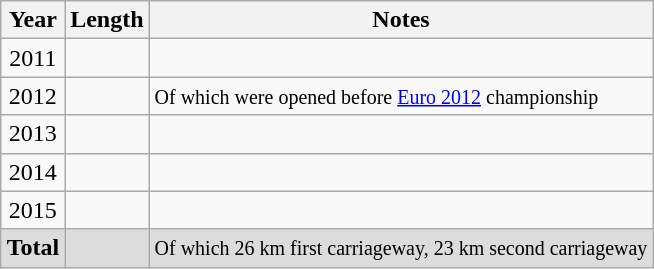<table class="wikitable" style="text-align: center; margin-left: auto; margin-right: auto; border: none;">
<tr>
<th>Year</th>
<th>Length</th>
<th>Notes</th>
</tr>
<tr>
<td>2011</td>
<td><strong></strong></td>
<td></td>
</tr>
<tr>
<td>2012</td>
<td><strong></strong></td>
<td style="text-align: left;"><small>Of which  were opened before <a href='#'>Euro 2012</a> championship</small></td>
</tr>
<tr>
<td>2013</td>
<td><strong></strong></td>
<td></td>
</tr>
<tr>
<td>2014</td>
<td><strong></strong></td>
<td></td>
</tr>
<tr>
<td>2015</td>
<td><strong></strong></td>
<td></td>
</tr>
<tr>
<td bgcolor="#DCDCDC"><strong>Total</strong></td>
<td bgcolor="#DCDCDC"><strong></strong></td>
<td bgcolor="#DCDCDC" style="text-align: left;"><small>Of which 26 km first carriageway, 23 km second carriageway</small></td>
</tr>
</table>
